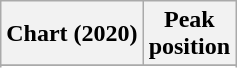<table class="wikitable sortable plainrowheaders" style="text-align:center">
<tr>
<th scope="col">Chart (2020)</th>
<th scope="col">Peak<br>position</th>
</tr>
<tr>
</tr>
<tr>
</tr>
<tr>
</tr>
<tr>
</tr>
</table>
